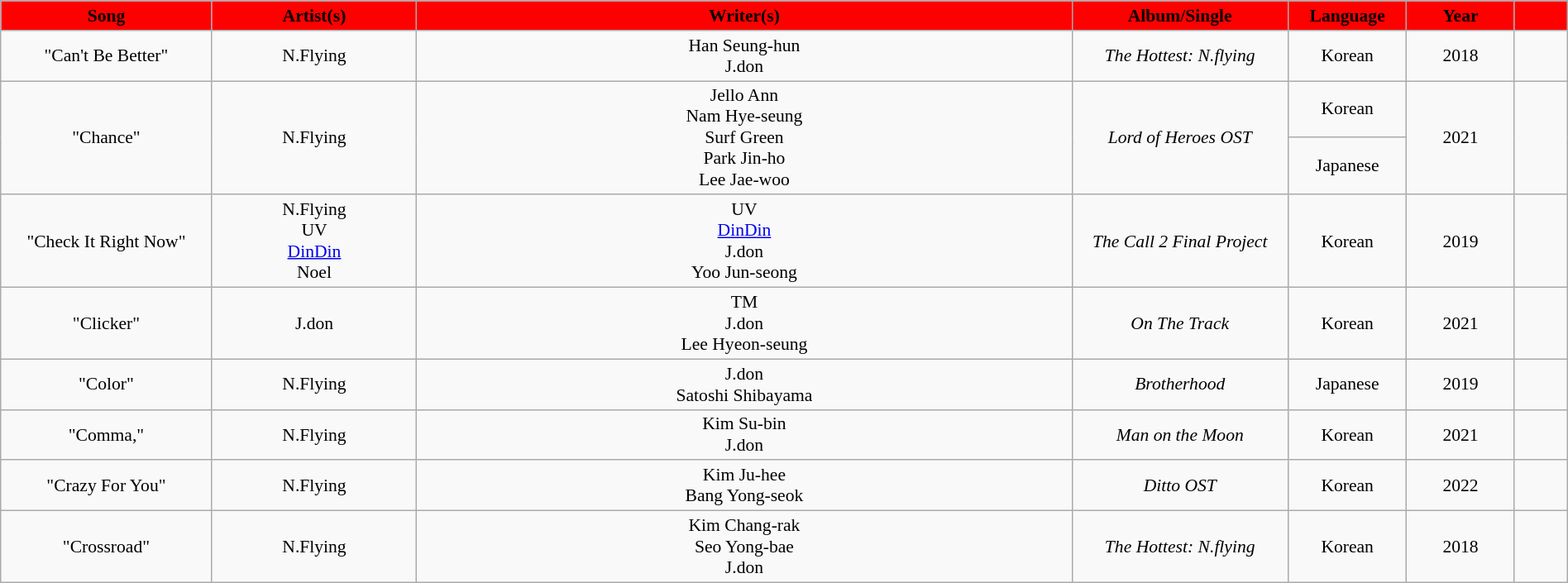<table class="wikitable" style="margin:0.5em auto; clear:both; font-size:.9em; text-align:center; width:100%">
<tr>
<th style="width:200px; background:#FF0000;">Song</th>
<th style="width:200px; background:#FF0000;">Artist(s)</th>
<th style="width:700px; background:#FF0000;">Writer(s)</th>
<th style="width:200px; background:#FF0000;">Album/Single</th>
<th style="width:100px; background:#FF0000;">Language</th>
<th style="width:100px; background:#FF0000;">Year</th>
<th style="width:50px;  background:#FF0000;"></th>
</tr>
<tr>
<td>"Can't Be Better" </td>
<td>N.Flying</td>
<td>Han Seung-hun <br> J.don</td>
<td><em>The Hottest: N.flying</em></td>
<td>Korean</td>
<td>2018</td>
<td></td>
</tr>
<tr>
<td rowspan=2>"Chance"</td>
<td rowspan=2>N.Flying</td>
<td rowspan=2>Jello Ann <br> Nam Hye-seung <br> Surf Green <br> Park Jin-ho <br> Lee Jae-woo</td>
<td rowspan=2><em>Lord of Heroes OST</em></td>
<td>Korean</td>
<td rowspan=2>2021</td>
<td rowspan=2></td>
</tr>
<tr>
<td>Japanese</td>
</tr>
<tr>
<td>"Check It Right Now" </td>
<td>N.Flying <br> UV <br> <a href='#'>DinDin</a> <br> Noel</td>
<td>UV <br> <a href='#'>DinDin</a> <br> J.don <br> Yoo Jun-seong</td>
<td><em>The Call 2 Final Project</em></td>
<td>Korean</td>
<td>2019</td>
<td></td>
</tr>
<tr>
<td>"Clicker" </td>
<td>J.don</td>
<td>TM <br> J.don <br> Lee Hyeon-seung</td>
<td><em>On The Track</em></td>
<td>Korean</td>
<td>2021</td>
<td></td>
</tr>
<tr>
<td>"Color"</td>
<td>N.Flying</td>
<td>J.don <br> Satoshi Shibayama</td>
<td><em>Brotherhood</em></td>
<td>Japanese</td>
<td>2019</td>
<td></td>
</tr>
<tr>
<td>"Comma," </td>
<td>N.Flying</td>
<td>Kim Su-bin <br> J.don</td>
<td><em>Man on the Moon</em></td>
<td>Korean</td>
<td>2021</td>
<td></td>
</tr>
<tr>
<td>"Crazy For You" </td>
<td>N.Flying</td>
<td>Kim Ju-hee <br> Bang Yong-seok</td>
<td><em>Ditto OST</em></td>
<td>Korean</td>
<td>2022</td>
<td></td>
</tr>
<tr>
<td>"Crossroad" </td>
<td>N.Flying</td>
<td>Kim Chang-rak <br> Seo Yong-bae <br> J.don</td>
<td><em>The Hottest: N.flying</em></td>
<td>Korean</td>
<td>2018</td>
<td></td>
</tr>
</table>
